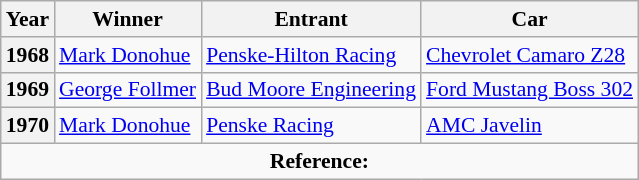<table class="wikitable" style="font-size: 90%;">
<tr>
<th>Year</th>
<th>Winner</th>
<th>Entrant</th>
<th>Car</th>
</tr>
<tr>
<th>1968</th>
<td> <a href='#'>Mark Donohue</a></td>
<td><a href='#'>Penske-Hilton Racing</a></td>
<td><a href='#'>Chevrolet Camaro Z28</a></td>
</tr>
<tr>
<th>1969</th>
<td> <a href='#'>George Follmer</a></td>
<td><a href='#'>Bud Moore Engineering</a></td>
<td><a href='#'>Ford Mustang Boss 302</a></td>
</tr>
<tr>
<th>1970</th>
<td> <a href='#'>Mark Donohue</a></td>
<td><a href='#'>Penske Racing</a></td>
<td><a href='#'>AMC Javelin</a></td>
</tr>
<tr>
<td style="text-align:center;" colspan=4><strong>Reference:</strong></td>
</tr>
</table>
